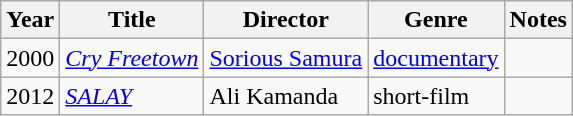<table class="wikitable sortable">
<tr>
<th>Year</th>
<th>Title</th>
<th>Director</th>
<th>Genre</th>
<th class="unsortable">Notes</th>
</tr>
<tr>
<td>2000</td>
<td><em><a href='#'>Cry Freetown</a></em></td>
<td><a href='#'>Sorious Samura</a></td>
<td><a href='#'>documentary</a></td>
<td></td>
</tr>
<tr>
<td>2012</td>
<td><em><a href='#'>SALAY</a></em></td>
<td>Ali Kamanda</td>
<td>short-film</td>
<td></td>
</tr>
</table>
